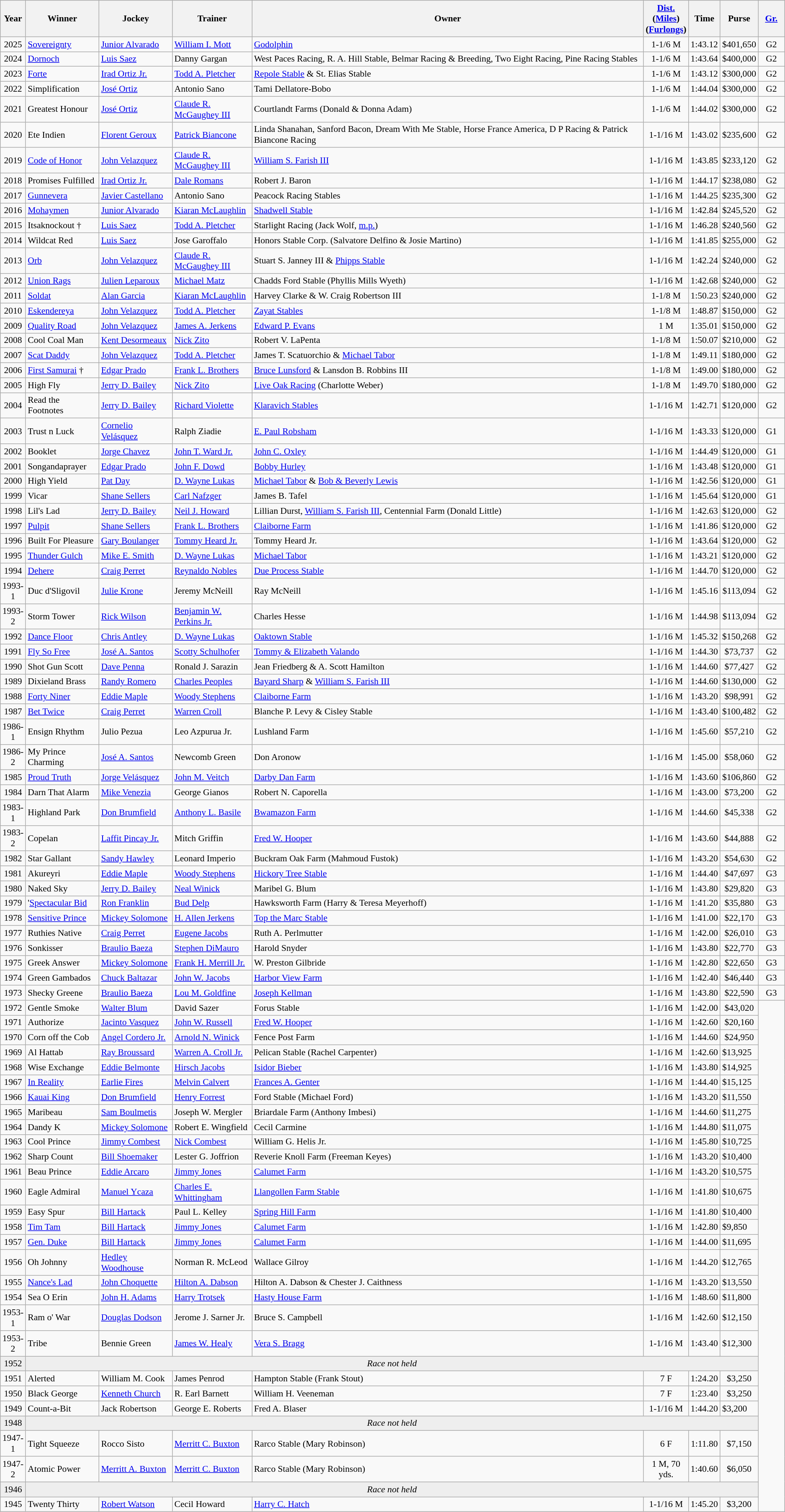<table class="wikitable sortable" style="font-size:90%">
<tr>
<th style="width:25px">Year</th>
<th style="width:110px">Winner</th>
<th style="width:110px">Jockey</th>
<th style="width:120px">Trainer</th>
<th>Owner</th>
<th style="width:55px"><a href='#'>Dist.</a><br> <span>(<a href='#'>Miles</a>)<br>(<a href='#'>Furlongs</a>)</span></th>
<th style="width:35px">Time</th>
<th style="width:35px">Purse</th>
<th style="width:35px"><a href='#'>Gr.</a></th>
</tr>
<tr>
<td align="center">2025</td>
<td><a href='#'>Sovereignty</a></td>
<td><a href='#'>Junior Alvarado</a></td>
<td><a href='#'>William I. Mott</a></td>
<td><a href='#'>Godolphin</a></td>
<td align="center">1-1/6 M</td>
<td align="center">1:43.12</td>
<td align="center">$401,650</td>
<td align="center">G2</td>
</tr>
<tr>
<td align="center">2024</td>
<td><a href='#'>Dornoch</a></td>
<td><a href='#'>Luis Saez</a></td>
<td>Danny Gargan</td>
<td>West Paces Racing, R. A. Hill Stable, Belmar Racing & Breeding, Two Eight Racing, Pine Racing Stables</td>
<td align="center">1-1/6 M</td>
<td align="center">1:43.64</td>
<td align="center">$400,000</td>
<td align="center">G2</td>
</tr>
<tr>
<td align="center">2023</td>
<td><a href='#'>Forte</a></td>
<td><a href='#'>Irad Ortiz Jr.</a></td>
<td><a href='#'>Todd A. Pletcher</a></td>
<td><a href='#'>Repole Stable</a> & St. Elias Stable</td>
<td align="center">1-1/6 M</td>
<td align="center">1:43.12</td>
<td align="center">$300,000</td>
<td align="center">G2</td>
</tr>
<tr>
<td align="center">2022</td>
<td>Simplification</td>
<td><a href='#'>José Ortiz</a></td>
<td>Antonio Sano</td>
<td>Tami Dellatore-Bobo</td>
<td align="center">1-1/6 M</td>
<td align="center">1:44.04</td>
<td align="center">$300,000</td>
<td align="center">G2</td>
</tr>
<tr>
<td align="center">2021</td>
<td>Greatest Honour</td>
<td><a href='#'>José Ortiz</a></td>
<td><a href='#'>Claude R. McGaughey III</a></td>
<td>Courtlandt Farms (Donald & Donna Adam)</td>
<td align="center">1-1/6 M</td>
<td align="center">1:44.02</td>
<td align="center">$300,000</td>
<td align="center">G2</td>
</tr>
<tr>
<td align="center">2020</td>
<td>Ete Indien</td>
<td><a href='#'>Florent Geroux</a></td>
<td><a href='#'>Patrick Biancone</a></td>
<td>Linda Shanahan, Sanford Bacon, Dream With Me Stable, Horse France America, D P Racing & Patrick Biancone Racing</td>
<td align="center">1-1/16 M</td>
<td align="center">1:43.02</td>
<td align="center">$235,600</td>
<td align="center">G2</td>
</tr>
<tr>
<td align="center">2019</td>
<td><a href='#'>Code of Honor</a></td>
<td><a href='#'>John Velazquez</a></td>
<td><a href='#'>Claude R. McGaughey III</a></td>
<td><a href='#'>William S. Farish III</a></td>
<td align="center">1-1/16 M</td>
<td align="center">1:43.85</td>
<td align="center">$233,120</td>
<td align="center">G2</td>
</tr>
<tr>
<td align="center">2018</td>
<td>Promises Fulfilled</td>
<td><a href='#'>Irad Ortiz Jr.</a></td>
<td><a href='#'>Dale Romans</a></td>
<td>Robert J. Baron</td>
<td align="center">1-1/16 M</td>
<td align="center">1:44.17</td>
<td align="center">$238,080</td>
<td align="center">G2</td>
</tr>
<tr>
<td align="center">2017</td>
<td><a href='#'>Gunnevera</a></td>
<td><a href='#'>Javier Castellano</a></td>
<td>Antonio Sano</td>
<td>Peacock Racing Stables</td>
<td align="center">1-1/16 M</td>
<td align="center">1:44.25</td>
<td align="center">$235,300</td>
<td align="center">G2</td>
</tr>
<tr>
<td align="center">2016</td>
<td><a href='#'>Mohaymen</a></td>
<td><a href='#'>Junior Alvarado</a></td>
<td><a href='#'>Kiaran McLaughlin</a></td>
<td><a href='#'>Shadwell Stable</a></td>
<td align="center">1-1/16 M</td>
<td align="center">1:42.84</td>
<td align="center">$245,520</td>
<td align="center">G2</td>
</tr>
<tr>
<td align="center">2015</td>
<td>Itsaknockout †</td>
<td><a href='#'>Luis Saez</a></td>
<td><a href='#'>Todd A. Pletcher</a></td>
<td>Starlight Racing (Jack Wolf, <a href='#'>m.p.</a>)</td>
<td align="center">1-1/16 M</td>
<td align="center">1:46.28</td>
<td align="center">$240,560</td>
<td align="center">G2</td>
</tr>
<tr>
<td align="center">2014</td>
<td>Wildcat Red</td>
<td><a href='#'>Luis Saez</a></td>
<td>Jose Garoffalo</td>
<td>Honors Stable Corp. (Salvatore Delfino & Josie Martino)</td>
<td align="center">1-1/16 M</td>
<td align="center">1:41.85</td>
<td align="center">$255,000</td>
<td align="center">G2</td>
</tr>
<tr>
<td align="center">2013</td>
<td><a href='#'>Orb</a></td>
<td><a href='#'>John Velazquez</a></td>
<td><a href='#'>Claude R. McGaughey III</a></td>
<td>Stuart S. Janney III & <a href='#'>Phipps Stable</a></td>
<td align="center">1-1/16 M</td>
<td align="center">1:42.24</td>
<td align="center">$240,000</td>
<td align="center">G2</td>
</tr>
<tr>
<td align="center">2012</td>
<td><a href='#'>Union Rags</a></td>
<td><a href='#'>Julien Leparoux</a></td>
<td><a href='#'>Michael Matz</a></td>
<td>Chadds Ford Stable (Phyllis Mills Wyeth)</td>
<td align="center">1-1/16 M</td>
<td align="center">1:42.68</td>
<td align="center">$240,000</td>
<td align="center">G2</td>
</tr>
<tr>
<td align="center">2011</td>
<td><a href='#'>Soldat</a></td>
<td><a href='#'>Alan Garcia</a></td>
<td><a href='#'>Kiaran McLaughlin</a></td>
<td>Harvey Clarke & W. Craig Robertson III</td>
<td align="center">1-1/8 M</td>
<td align="center">1:50.23</td>
<td align="center">$240,000</td>
<td align="center">G2</td>
</tr>
<tr>
<td align="center">2010</td>
<td><a href='#'>Eskendereya</a></td>
<td><a href='#'>John Velazquez</a></td>
<td><a href='#'>Todd A. Pletcher</a></td>
<td><a href='#'>Zayat Stables</a></td>
<td align="center">1-1/8 M</td>
<td align="center">1:48.87</td>
<td align="center">$150,000</td>
<td align="center">G2</td>
</tr>
<tr>
<td align="center">2009</td>
<td><a href='#'>Quality Road</a></td>
<td><a href='#'>John Velazquez</a></td>
<td><a href='#'>James A. Jerkens</a></td>
<td><a href='#'>Edward P. Evans</a></td>
<td align="center">1 M</td>
<td align="center">1:35.01</td>
<td align="center">$150,000</td>
<td align="center">G2</td>
</tr>
<tr>
<td align="center">2008</td>
<td>Cool Coal Man</td>
<td><a href='#'>Kent Desormeaux</a></td>
<td><a href='#'>Nick Zito</a></td>
<td>Robert V. LaPenta</td>
<td align="center">1-1/8 M</td>
<td align="center">1:50.07</td>
<td align="center">$210,000</td>
<td align="center">G2</td>
</tr>
<tr>
<td align="center">2007</td>
<td><a href='#'>Scat Daddy</a></td>
<td><a href='#'>John Velazquez</a></td>
<td><a href='#'>Todd A. Pletcher</a></td>
<td>James T. Scatuorchio & <a href='#'>Michael Tabor</a></td>
<td align="center">1-1/8 M</td>
<td align="center">1:49.11</td>
<td align="center">$180,000</td>
<td align="center">G2</td>
</tr>
<tr>
<td align="center">2006</td>
<td><a href='#'>First Samurai</a> †</td>
<td><a href='#'>Edgar Prado</a></td>
<td><a href='#'>Frank L. Brothers</a></td>
<td><a href='#'>Bruce Lunsford</a> & Lansdon B. Robbins III</td>
<td align="center">1-1/8 M</td>
<td align="center">1:49.00</td>
<td align="center">$180,000</td>
<td align="center">G2</td>
</tr>
<tr>
<td align="center">2005</td>
<td>High Fly</td>
<td><a href='#'>Jerry D. Bailey</a></td>
<td><a href='#'>Nick Zito</a></td>
<td><a href='#'>Live Oak Racing</a> (Charlotte Weber)</td>
<td align="center">1-1/8 M</td>
<td align="center">1:49.70</td>
<td align="center">$180,000</td>
<td align="center">G2</td>
</tr>
<tr>
<td align="center">2004</td>
<td>Read the Footnotes</td>
<td><a href='#'>Jerry D. Bailey</a></td>
<td><a href='#'>Richard Violette</a></td>
<td><a href='#'>Klaravich Stables</a></td>
<td align="center">1-1/16 M</td>
<td align="center">1:42.71</td>
<td align="center">$120,000</td>
<td align="center">G2</td>
</tr>
<tr>
<td align="center">2003</td>
<td>Trust n Luck</td>
<td><a href='#'>Cornelio Velásquez</a></td>
<td>Ralph Ziadie</td>
<td><a href='#'>E. Paul Robsham</a></td>
<td align="center">1-1/16 M</td>
<td align="center">1:43.33</td>
<td align="center">$120,000</td>
<td align="center">G1</td>
</tr>
<tr>
<td align="center">2002</td>
<td>Booklet</td>
<td><a href='#'>Jorge Chavez</a></td>
<td><a href='#'>John T. Ward Jr.</a></td>
<td><a href='#'>John C. Oxley</a></td>
<td align="center">1-1/16 M</td>
<td align="center">1:44.49</td>
<td align="center">$120,000</td>
<td align="center">G1</td>
</tr>
<tr>
<td align="center">2001</td>
<td>Songandaprayer</td>
<td><a href='#'>Edgar Prado</a></td>
<td><a href='#'>John F. Dowd</a></td>
<td><a href='#'>Bobby Hurley</a></td>
<td align="center">1-1/16 M</td>
<td align="center">1:43.48</td>
<td align="center">$120,000</td>
<td align="center">G1</td>
</tr>
<tr>
<td align="center">2000</td>
<td>High Yield</td>
<td><a href='#'>Pat Day</a></td>
<td><a href='#'>D. Wayne Lukas</a></td>
<td><a href='#'>Michael Tabor</a> & <a href='#'>Bob & Beverly Lewis</a></td>
<td align="center">1-1/16 M</td>
<td align="center">1:42.56</td>
<td align="center">$120,000</td>
<td align="center">G1</td>
</tr>
<tr>
<td align="center">1999</td>
<td>Vicar</td>
<td><a href='#'>Shane Sellers</a></td>
<td><a href='#'>Carl Nafzger</a></td>
<td>James B. Tafel</td>
<td align="center">1-1/16 M</td>
<td align="center">1:45.64</td>
<td align="center">$120,000</td>
<td align="center">G1</td>
</tr>
<tr>
<td align="center">1998</td>
<td>Lil's Lad</td>
<td><a href='#'>Jerry D. Bailey</a></td>
<td><a href='#'>Neil J. Howard</a></td>
<td>Lillian Durst, <a href='#'>William S. Farish III</a>, Centennial Farm (Donald Little)</td>
<td align="center">1-1/16 M</td>
<td align="center">1:42.63</td>
<td align="center">$120,000</td>
<td align="center">G2</td>
</tr>
<tr>
<td align="center">1997</td>
<td><a href='#'>Pulpit</a></td>
<td><a href='#'>Shane Sellers</a></td>
<td><a href='#'>Frank L. Brothers</a></td>
<td><a href='#'>Claiborne Farm</a></td>
<td align="center">1-1/16 M</td>
<td align="center">1:41.86</td>
<td align="center">$120,000</td>
<td align="center">G2</td>
</tr>
<tr>
<td align="center">1996</td>
<td>Built For Pleasure</td>
<td><a href='#'>Gary Boulanger</a></td>
<td><a href='#'>Tommy Heard Jr.</a></td>
<td>Tommy Heard Jr.</td>
<td align="center">1-1/16 M</td>
<td align="center">1:43.64</td>
<td align="center">$120,000</td>
<td align="center">G2</td>
</tr>
<tr>
<td align="center">1995</td>
<td><a href='#'>Thunder Gulch</a></td>
<td><a href='#'>Mike E. Smith</a></td>
<td><a href='#'>D. Wayne Lukas</a></td>
<td><a href='#'>Michael Tabor</a></td>
<td align="center">1-1/16 M</td>
<td align="center">1:43.21</td>
<td align="center">$120,000</td>
<td align="center">G2</td>
</tr>
<tr>
<td align="center">1994</td>
<td><a href='#'>Dehere</a></td>
<td><a href='#'>Craig Perret</a></td>
<td><a href='#'>Reynaldo Nobles</a></td>
<td><a href='#'>Due Process Stable</a></td>
<td align="center">1-1/16 M</td>
<td align="center">1:44.70</td>
<td align="center">$120,000</td>
<td align="center">G2</td>
</tr>
<tr>
<td align="center">1993-1</td>
<td>Duc d'Sligovil</td>
<td><a href='#'>Julie Krone</a></td>
<td>Jeremy McNeill</td>
<td>Ray McNeill</td>
<td align="center">1-1/16 M</td>
<td align="center">1:45.16</td>
<td align="center">$113,094</td>
<td align="center">G2</td>
</tr>
<tr>
<td align="center">1993-2</td>
<td>Storm Tower</td>
<td><a href='#'>Rick Wilson</a></td>
<td><a href='#'>Benjamin W. Perkins Jr.</a></td>
<td>Charles Hesse</td>
<td align="center">1-1/16 M</td>
<td align="center">1:44.98</td>
<td align="center">$113,094</td>
<td align="center">G2</td>
</tr>
<tr>
<td align="center">1992</td>
<td><a href='#'>Dance Floor</a></td>
<td><a href='#'>Chris Antley</a></td>
<td><a href='#'>D. Wayne Lukas</a></td>
<td><a href='#'>Oaktown Stable</a></td>
<td align="center">1-1/16 M</td>
<td align="center">1:45.32</td>
<td align="center">$150,268</td>
<td align="center">G2</td>
</tr>
<tr>
<td align="center">1991</td>
<td><a href='#'>Fly So Free</a></td>
<td><a href='#'>José A. Santos</a></td>
<td><a href='#'>Scotty Schulhofer</a></td>
<td><a href='#'>Tommy & Elizabeth Valando</a></td>
<td align="center">1-1/16 M</td>
<td align="center">1:44.30</td>
<td align="center">$73,737</td>
<td align="center">G2</td>
</tr>
<tr>
<td align="center">1990</td>
<td>Shot Gun Scott</td>
<td><a href='#'>Dave Penna</a></td>
<td>Ronald J. Sarazin</td>
<td>Jean Friedberg & A. Scott Hamilton</td>
<td align="center">1-1/16 M</td>
<td align="center">1:44.60</td>
<td align="center">$77,427</td>
<td align="center">G2</td>
</tr>
<tr>
<td align="center">1989</td>
<td>Dixieland Brass</td>
<td><a href='#'>Randy Romero</a></td>
<td><a href='#'>Charles Peoples</a></td>
<td><a href='#'>Bayard Sharp</a> & <a href='#'>William S. Farish III</a></td>
<td align="center">1-1/16 M</td>
<td align="center">1:44.60</td>
<td align="center">$130,000</td>
<td align="center">G2</td>
</tr>
<tr>
<td align="center">1988</td>
<td><a href='#'>Forty Niner</a></td>
<td><a href='#'>Eddie Maple</a></td>
<td><a href='#'>Woody Stephens</a></td>
<td><a href='#'>Claiborne Farm</a></td>
<td align="center">1-1/16 M</td>
<td align="center">1:43.20</td>
<td align="center">$98,991</td>
<td align="center">G2</td>
</tr>
<tr>
<td align="center">1987</td>
<td><a href='#'>Bet Twice</a></td>
<td><a href='#'>Craig Perret</a></td>
<td><a href='#'>Warren Croll</a></td>
<td>Blanche P. Levy & Cisley Stable</td>
<td align="center">1-1/16 M</td>
<td align="center">1:43.40</td>
<td align="center">$100,482</td>
<td align="center">G2</td>
</tr>
<tr>
<td align="center">1986-1</td>
<td>Ensign Rhythm</td>
<td>Julio Pezua</td>
<td>Leo Azpurua Jr.</td>
<td>Lushland Farm</td>
<td align="center">1-1/16 M</td>
<td align="center">1:45.60</td>
<td align="center">$57,210</td>
<td align="center">G2</td>
</tr>
<tr>
<td align="center">1986-2</td>
<td>My Prince Charming</td>
<td><a href='#'>José A. Santos</a></td>
<td>Newcomb Green</td>
<td>Don Aronow</td>
<td align="center">1-1/16 M</td>
<td align="center">1:45.00</td>
<td align="center">$58,060</td>
<td align="center">G2</td>
</tr>
<tr>
<td align="center">1985</td>
<td><a href='#'>Proud Truth</a></td>
<td><a href='#'>Jorge Velásquez</a></td>
<td><a href='#'>John M. Veitch</a></td>
<td><a href='#'>Darby Dan Farm</a></td>
<td align="center">1-1/16 M</td>
<td align="center">1:43.60</td>
<td align="center">$106,860</td>
<td align="center">G2</td>
</tr>
<tr>
<td align="center">1984</td>
<td>Darn That Alarm</td>
<td><a href='#'>Mike Venezia</a></td>
<td>George Gianos</td>
<td>Robert N. Caporella</td>
<td align="center">1-1/16 M</td>
<td align="center">1:43.00</td>
<td align="center">$73,200</td>
<td align="center">G2</td>
</tr>
<tr>
<td align="center">1983-1</td>
<td>Highland Park</td>
<td><a href='#'>Don Brumfield</a></td>
<td><a href='#'>Anthony L. Basile</a></td>
<td><a href='#'>Bwamazon Farm</a></td>
<td align="center">1-1/16 M</td>
<td align="center">1:44.60</td>
<td align="center">$45,338</td>
<td align="center">G2</td>
</tr>
<tr>
<td align="center">1983-2</td>
<td>Copelan</td>
<td><a href='#'>Laffit Pincay Jr.</a></td>
<td>Mitch Griffin</td>
<td><a href='#'>Fred W. Hooper</a></td>
<td align="center">1-1/16 M</td>
<td align="center">1:43.60</td>
<td align="center">$44,888</td>
<td align="center">G2</td>
</tr>
<tr>
<td align="center">1982</td>
<td>Star Gallant</td>
<td><a href='#'>Sandy Hawley</a></td>
<td>Leonard Imperio</td>
<td>Buckram Oak Farm (Mahmoud Fustok)</td>
<td align="center">1-1/16 M</td>
<td align="center">1:43.20</td>
<td align="center">$54,630</td>
<td align="center">G2</td>
</tr>
<tr>
<td align="center">1981</td>
<td>Akureyri</td>
<td><a href='#'>Eddie Maple</a></td>
<td><a href='#'>Woody Stephens</a></td>
<td><a href='#'>Hickory Tree Stable</a></td>
<td align="center">1-1/16 M</td>
<td align="center">1:44.40</td>
<td align="center">$47,697</td>
<td align="center">G3</td>
</tr>
<tr>
<td align="center">1980</td>
<td>Naked Sky</td>
<td><a href='#'>Jerry D. Bailey</a></td>
<td><a href='#'>Neal Winick</a></td>
<td>Maribel G. Blum</td>
<td align="center">1-1/16 M</td>
<td align="center">1:43.80</td>
<td align="center">$29,820</td>
<td align="center">G3</td>
</tr>
<tr>
<td align="center">1979</td>
<td>'<a href='#'>Spectacular Bid</a></td>
<td><a href='#'>Ron Franklin</a></td>
<td><a href='#'>Bud Delp</a></td>
<td>Hawksworth Farm (Harry & Teresa Meyerhoff)</td>
<td align="center">1-1/16 M</td>
<td align="center">1:41.20</td>
<td align="center">$35,880</td>
<td align="center">G3</td>
</tr>
<tr>
<td align="center">1978</td>
<td><a href='#'>Sensitive Prince</a></td>
<td><a href='#'>Mickey Solomone</a></td>
<td><a href='#'>H. Allen Jerkens</a></td>
<td><a href='#'>Top the Marc Stable</a></td>
<td align="center">1-1/16 M</td>
<td align="center">1:41.00</td>
<td align="center">$22,170</td>
<td align="center">G3</td>
</tr>
<tr>
<td align="center">1977</td>
<td>Ruthies Native</td>
<td><a href='#'>Craig Perret</a></td>
<td><a href='#'>Eugene Jacobs</a></td>
<td>Ruth A. Perlmutter</td>
<td align="center">1-1/16 M</td>
<td align="center">1:42.00</td>
<td align="center">$26,010</td>
<td align="center">G3</td>
</tr>
<tr>
<td align="center">1976</td>
<td>Sonkisser</td>
<td><a href='#'>Braulio Baeza</a></td>
<td><a href='#'>Stephen DiMauro</a></td>
<td>Harold Snyder</td>
<td align="center">1-1/16 M</td>
<td align="center">1:43.80</td>
<td align="center">$22,770</td>
<td align="center">G3</td>
</tr>
<tr>
<td align="center">1975</td>
<td>Greek Answer</td>
<td><a href='#'>Mickey Solomone</a></td>
<td><a href='#'>Frank H. Merrill Jr.</a></td>
<td>W. Preston Gilbride</td>
<td align="center">1-1/16 M</td>
<td align="center">1:42.80</td>
<td align="center">$22,650</td>
<td align="center">G3</td>
</tr>
<tr>
<td align="center">1974</td>
<td>Green Gambados</td>
<td><a href='#'>Chuck Baltazar</a></td>
<td><a href='#'>John W. Jacobs</a></td>
<td><a href='#'>Harbor View Farm</a></td>
<td align="center">1-1/16 M</td>
<td align="center">1:42.40</td>
<td align="center">$46,440</td>
<td align="center">G3</td>
</tr>
<tr>
<td align="center">1973</td>
<td>Shecky Greene</td>
<td><a href='#'>Braulio Baeza</a></td>
<td><a href='#'>Lou M. Goldfine</a></td>
<td><a href='#'>Joseph Kellman</a></td>
<td align="center">1-1/16 M</td>
<td align="center">1:43.80</td>
<td align="center">$22,590</td>
<td align="center">G3</td>
</tr>
<tr>
<td align="center">1972</td>
<td>Gentle Smoke</td>
<td><a href='#'>Walter Blum</a></td>
<td>David Sazer</td>
<td>Forus Stable</td>
<td align="center">1-1/16 M</td>
<td align="center">1:42.00</td>
<td align="center">$43,020</td>
</tr>
<tr>
<td align="center">1971</td>
<td>Authorize</td>
<td><a href='#'>Jacinto Vasquez</a></td>
<td><a href='#'>John W. Russell</a></td>
<td><a href='#'>Fred W. Hooper</a></td>
<td align="center">1-1/16 M</td>
<td align="center">1:42.60</td>
<td align="center">$20,160</td>
</tr>
<tr>
<td align="center">1970</td>
<td>Corn off the Cob</td>
<td><a href='#'>Angel Cordero Jr.</a></td>
<td><a href='#'>Arnold N. Winick</a></td>
<td>Fence Post Farm</td>
<td align="center">1-1/16 M</td>
<td align="center">1:44.60</td>
<td align="center">$24,950</td>
</tr>
<tr>
<td align="center">1969</td>
<td>Al Hattab</td>
<td><a href='#'>Ray Broussard</a></td>
<td><a href='#'>Warren A. Croll Jr.</a></td>
<td>Pelican Stable (Rachel Carpenter)</td>
<td align="center">1-1/16 M</td>
<td>1:42.60</td>
<td>$13,925</td>
</tr>
<tr>
<td align="center">1968</td>
<td>Wise Exchange</td>
<td><a href='#'>Eddie Belmonte</a></td>
<td><a href='#'>Hirsch Jacobs</a></td>
<td><a href='#'>Isidor Bieber</a></td>
<td align="center">1-1/16 M</td>
<td>1:43.80</td>
<td>$14,925</td>
</tr>
<tr>
<td align="center">1967</td>
<td><a href='#'>In Reality</a></td>
<td><a href='#'>Earlie Fires</a></td>
<td><a href='#'>Melvin Calvert</a></td>
<td><a href='#'>Frances A. Genter</a></td>
<td align="center">1-1/16 M</td>
<td>1:44.40</td>
<td>$15,125</td>
</tr>
<tr>
<td align="center">1966</td>
<td><a href='#'>Kauai King</a></td>
<td><a href='#'>Don Brumfield</a></td>
<td><a href='#'>Henry Forrest</a></td>
<td>Ford Stable (Michael Ford)</td>
<td align="center">1-1/16 M</td>
<td>1:43.20</td>
<td>$11,550</td>
</tr>
<tr>
<td align="center">1965</td>
<td>Maribeau</td>
<td><a href='#'>Sam Boulmetis</a></td>
<td>Joseph W. Mergler</td>
<td>Briardale Farm (Anthony Imbesi)</td>
<td align="center">1-1/16 M</td>
<td>1:44.60</td>
<td>$11,275</td>
</tr>
<tr>
<td align="center">1964</td>
<td>Dandy K</td>
<td><a href='#'>Mickey Solomone</a></td>
<td>Robert E. Wingfield</td>
<td>Cecil Carmine</td>
<td align="center">1-1/16 M</td>
<td>1:44.80</td>
<td>$11,075</td>
</tr>
<tr>
<td align="center">1963</td>
<td>Cool Prince</td>
<td><a href='#'>Jimmy Combest</a></td>
<td><a href='#'>Nick Combest</a></td>
<td>William G. Helis Jr.</td>
<td align="center">1-1/16 M</td>
<td>1:45.80</td>
<td>$10,725</td>
</tr>
<tr>
<td align="center">1962</td>
<td>Sharp Count</td>
<td><a href='#'>Bill Shoemaker</a></td>
<td>Lester G. Joffrion</td>
<td>Reverie Knoll Farm (Freeman Keyes)</td>
<td align="center">1-1/16 M</td>
<td>1:43.20</td>
<td>$10,400</td>
</tr>
<tr>
<td align="center">1961</td>
<td>Beau Prince</td>
<td><a href='#'>Eddie Arcaro</a></td>
<td><a href='#'>Jimmy Jones</a></td>
<td><a href='#'>Calumet Farm</a></td>
<td align="center">1-1/16 M</td>
<td>1:43.20</td>
<td>$10,575</td>
</tr>
<tr>
<td align="center">1960</td>
<td>Eagle Admiral</td>
<td><a href='#'>Manuel Ycaza</a></td>
<td><a href='#'>Charles E. Whittingham</a></td>
<td><a href='#'>Llangollen Farm Stable</a></td>
<td align="center">1-1/16 M</td>
<td>1:41.80</td>
<td>$10,675</td>
</tr>
<tr>
<td align="center">1959</td>
<td>Easy Spur</td>
<td><a href='#'>Bill Hartack</a></td>
<td>Paul L. Kelley</td>
<td><a href='#'>Spring Hill Farm</a></td>
<td align="center">1-1/16 M</td>
<td>1:41.80</td>
<td>$10,400</td>
</tr>
<tr>
<td align="center">1958</td>
<td><a href='#'>Tim Tam</a></td>
<td><a href='#'>Bill Hartack</a></td>
<td><a href='#'>Jimmy Jones</a></td>
<td><a href='#'>Calumet Farm</a></td>
<td align="center">1-1/16 M</td>
<td>1:42.80</td>
<td>$9,850</td>
</tr>
<tr>
<td align="center">1957</td>
<td><a href='#'>Gen. Duke</a></td>
<td><a href='#'>Bill Hartack</a></td>
<td><a href='#'>Jimmy Jones</a></td>
<td><a href='#'>Calumet Farm</a></td>
<td align="center">1-1/16 M</td>
<td>1:44.00</td>
<td>$11,695</td>
</tr>
<tr>
<td align="center">1956</td>
<td>Oh Johnny</td>
<td><a href='#'>Hedley Woodhouse</a></td>
<td>Norman R. McLeod</td>
<td>Wallace Gilroy</td>
<td align="center">1-1/16 M</td>
<td>1:44.20</td>
<td>$12,765</td>
</tr>
<tr>
<td align="center">1955</td>
<td><a href='#'>Nance's Lad</a></td>
<td><a href='#'>John Choquette</a></td>
<td><a href='#'>Hilton A. Dabson</a></td>
<td>Hilton A. Dabson & Chester J. Caithness</td>
<td align="center">1-1/16 M</td>
<td>1:43.20</td>
<td>$13,550</td>
</tr>
<tr>
<td align="center">1954</td>
<td>Sea O Erin</td>
<td><a href='#'>John H. Adams</a></td>
<td><a href='#'>Harry Trotsek</a></td>
<td><a href='#'>Hasty House Farm</a></td>
<td align="center">1-1/16 M</td>
<td>1:48.60</td>
<td>$11,800</td>
</tr>
<tr>
<td align="center">1953-1</td>
<td>Ram o' War</td>
<td><a href='#'>Douglas Dodson</a></td>
<td>Jerome J. Sarner Jr.</td>
<td>Bruce S. Campbell</td>
<td align="center">1-1/16 M</td>
<td>1:42.60</td>
<td>$12,150</td>
</tr>
<tr>
<td align="center">1953-2</td>
<td>Tribe</td>
<td>Bennie Green</td>
<td><a href='#'>James W. Healy</a></td>
<td><a href='#'>Vera S. Bragg</a></td>
<td align="center">1-1/16 M</td>
<td>1:43.40</td>
<td>$12,300</td>
</tr>
<tr bgcolor="#eeeeee">
<td align="center">1952</td>
<td colspan="7" align="center"><em>Race not held</em></td>
</tr>
<tr>
<td align="center">1951</td>
<td>Alerted</td>
<td>William M. Cook</td>
<td>James Penrod</td>
<td>Hampton Stable (Frank Stout)</td>
<td align="center">7 F</td>
<td align="center">1:24.20</td>
<td align="center">$3,250</td>
</tr>
<tr>
<td align="center">1950</td>
<td>Black George</td>
<td><a href='#'>Kenneth Church</a></td>
<td>R. Earl Barnett</td>
<td>William H. Veeneman</td>
<td align="center">7 F</td>
<td align="center">1:23.40</td>
<td align="center">$3,250</td>
</tr>
<tr>
<td align="center">1949</td>
<td>Count-a-Bit</td>
<td>Jack Robertson</td>
<td>George E. Roberts</td>
<td>Fred A. Blaser</td>
<td align="center">1-1/16 M</td>
<td>1:44.20</td>
<td>$3,200</td>
</tr>
<tr bgcolor="#eeeeee">
<td align="center">1948</td>
<td colspan="7" align="center"><em>Race not held</em></td>
</tr>
<tr>
<td align="center">1947-1</td>
<td>Tight Squeeze</td>
<td>Rocco Sisto</td>
<td><a href='#'>Merritt C. Buxton</a></td>
<td>Rarco Stable (Mary Robinson)</td>
<td align="center">6 F</td>
<td align="center">1:11.80</td>
<td align="center">$7,150</td>
</tr>
<tr>
<td align="center">1947-2</td>
<td>Atomic Power</td>
<td><a href='#'>Merritt A. Buxton</a></td>
<td><a href='#'>Merritt C. Buxton</a></td>
<td>Rarco Stable (Mary Robinson)</td>
<td align="center">1 M, 70 yds.</td>
<td align="center">1:40.60</td>
<td align="center">$6,050</td>
</tr>
<tr bgcolor="#eeeeee">
<td align="center">1946</td>
<td colspan="7" align="center"><em>Race not held</em></td>
</tr>
<tr>
<td align="center">1945</td>
<td>Twenty Thirty</td>
<td><a href='#'>Robert Watson</a></td>
<td>Cecil Howard</td>
<td><a href='#'>Harry C. Hatch</a></td>
<td align="center">1-1/16 M</td>
<td align="center">1:45.20</td>
<td align="center">$3,200</td>
</tr>
</table>
